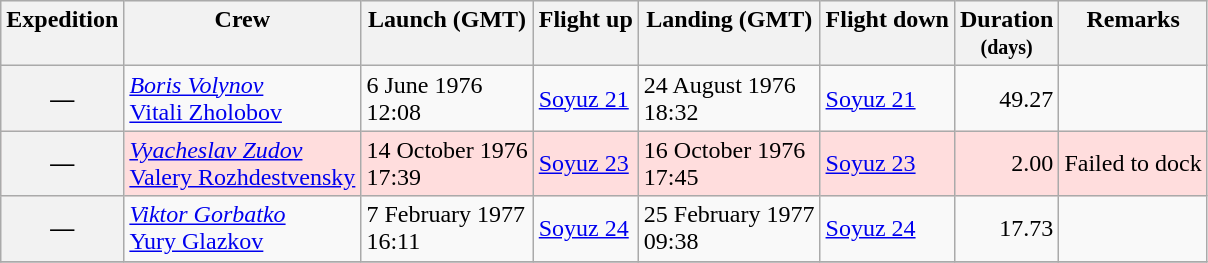<table class="wikitable">
<tr style="background-color: #efefef" valign="top">
<th>Expedition</th>
<th>Crew</th>
<th>Launch (GMT)</th>
<th>Flight up</th>
<th>Landing (GMT)</th>
<th>Flight down</th>
<th>Duration<br><small>(days)</small></th>
<th>Remarks</th>
</tr>
<tr>
<th>—</th>
<td><em><a href='#'>Boris Volynov</a></em><br><a href='#'>Vitali Zholobov</a></td>
<td>6 June 1976<br>12:08</td>
<td><a href='#'>Soyuz 21</a></td>
<td>24 August 1976<br>18:32</td>
<td><a href='#'>Soyuz 21</a></td>
<td style="text-align: right">49.27</td>
<td></td>
</tr>
<tr style="background-color:#ffdddd">
<th>—</th>
<td><em><a href='#'>Vyacheslav Zudov</a></em><br><a href='#'>Valery Rozhdestvensky</a></td>
<td>14 October 1976<br>17:39</td>
<td><a href='#'>Soyuz 23</a></td>
<td>16 October 1976<br>17:45</td>
<td><a href='#'>Soyuz 23</a></td>
<td style="text-align: right">2.00</td>
<td>Failed to dock</td>
</tr>
<tr>
<th>—</th>
<td><em><a href='#'>Viktor Gorbatko</a></em><br><a href='#'>Yury Glazkov</a></td>
<td>7 February 1977<br>16:11</td>
<td><a href='#'>Soyuz 24</a></td>
<td>25 February 1977<br>09:38</td>
<td><a href='#'>Soyuz 24</a></td>
<td style="text-align: right">17.73</td>
<td></td>
</tr>
<tr>
</tr>
</table>
